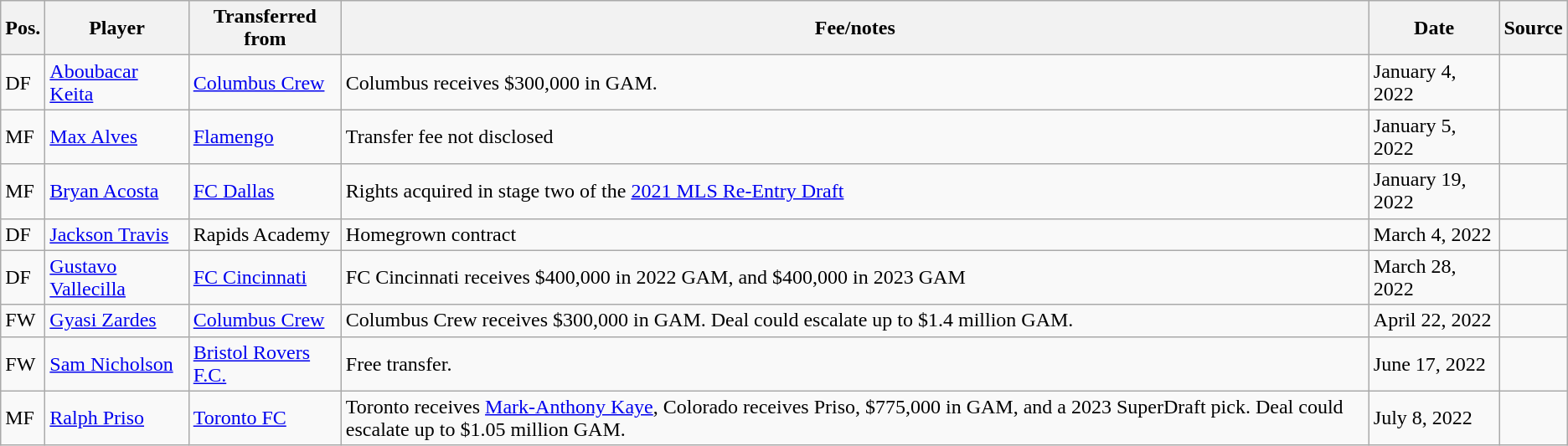<table class="wikitable sortable" style="text-align: left">
<tr>
<th><strong>Pos.</strong></th>
<th><strong>Player</strong></th>
<th><strong>Transferred from</strong></th>
<th><strong>Fee/notes</strong></th>
<th><strong>Date</strong></th>
<th><strong>Source</strong></th>
</tr>
<tr>
<td>DF</td>
<td> <a href='#'>Aboubacar Keita</a></td>
<td> <a href='#'>Columbus Crew</a></td>
<td>Columbus receives $300,000 in GAM.</td>
<td>January 4, 2022</td>
<td></td>
</tr>
<tr>
<td>MF</td>
<td> <a href='#'>Max Alves</a></td>
<td> <a href='#'>Flamengo</a></td>
<td>Transfer fee not disclosed</td>
<td>January 5, 2022</td>
<td></td>
</tr>
<tr>
<td>MF</td>
<td> <a href='#'>Bryan Acosta</a></td>
<td> <a href='#'>FC Dallas</a></td>
<td>Rights acquired in stage two of the <a href='#'>2021 MLS Re-Entry Draft</a></td>
<td>January 19, 2022</td>
<td></td>
</tr>
<tr>
<td>DF</td>
<td> <a href='#'>Jackson Travis</a></td>
<td> Rapids Academy</td>
<td>Homegrown contract</td>
<td>March 4, 2022</td>
<td></td>
</tr>
<tr>
<td>DF</td>
<td> <a href='#'>Gustavo Vallecilla</a></td>
<td> <a href='#'>FC Cincinnati</a></td>
<td>FC Cincinnati receives $400,000 in 2022 GAM, and $400,000 in 2023 GAM</td>
<td>March 28, 2022</td>
<td></td>
</tr>
<tr>
<td>FW</td>
<td> <a href='#'>Gyasi Zardes</a></td>
<td> <a href='#'>Columbus Crew</a></td>
<td>Columbus Crew receives $300,000 in GAM. Deal could escalate up to $1.4 million GAM.</td>
<td>April 22, 2022</td>
<td></td>
</tr>
<tr>
<td>FW</td>
<td> <a href='#'>Sam Nicholson</a></td>
<td> <a href='#'>Bristol Rovers F.C.</a></td>
<td>Free transfer.</td>
<td>June 17, 2022</td>
<td></td>
</tr>
<tr>
<td>MF</td>
<td> <a href='#'>Ralph Priso</a></td>
<td> <a href='#'>Toronto FC</a></td>
<td>Toronto receives <a href='#'>Mark-Anthony Kaye</a>, Colorado receives Priso, $775,000 in GAM, and a 2023 SuperDraft pick. Deal could escalate up to $1.05 million GAM.</td>
<td>July 8, 2022</td>
<td></td>
</tr>
</table>
